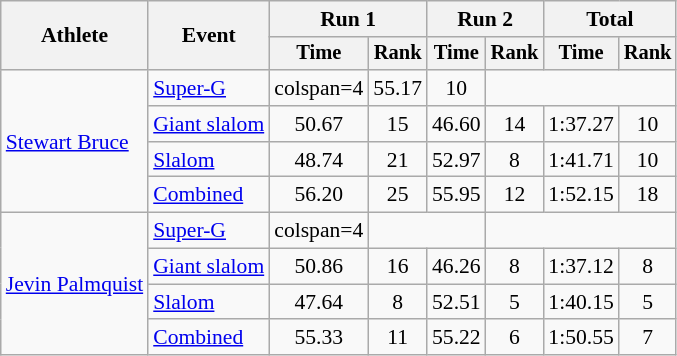<table class="wikitable" style="font-size:90%">
<tr>
<th rowspan=2>Athlete</th>
<th rowspan=2>Event</th>
<th colspan=2>Run 1</th>
<th colspan=2>Run 2</th>
<th colspan=2>Total</th>
</tr>
<tr style="font-size:95%">
<th>Time</th>
<th>Rank</th>
<th>Time</th>
<th>Rank</th>
<th>Time</th>
<th>Rank</th>
</tr>
<tr align=center>
<td align="left" rowspan="4"><a href='#'>Stewart Bruce</a></td>
<td align="left"><a href='#'>Super-G</a></td>
<td>colspan=4</td>
<td>55.17</td>
<td>10</td>
</tr>
<tr align=center>
<td align="left"><a href='#'>Giant slalom</a></td>
<td>50.67</td>
<td>15</td>
<td>46.60</td>
<td>14</td>
<td>1:37.27</td>
<td>10</td>
</tr>
<tr align=center>
<td align="left"><a href='#'>Slalom</a></td>
<td>48.74</td>
<td>21</td>
<td>52.97</td>
<td>8</td>
<td>1:41.71</td>
<td>10</td>
</tr>
<tr align=center>
<td align="left"><a href='#'>Combined</a></td>
<td>56.20</td>
<td>25</td>
<td>55.95</td>
<td>12</td>
<td>1:52.15</td>
<td>18</td>
</tr>
<tr align=center>
<td align="left" rowspan="4"><a href='#'>Jevin Palmquist</a></td>
<td align="left"><a href='#'>Super-G</a></td>
<td>colspan=4</td>
<td colspan=2></td>
</tr>
<tr align=center>
<td align="left"><a href='#'>Giant slalom</a></td>
<td>50.86</td>
<td>16</td>
<td>46.26</td>
<td>8</td>
<td>1:37.12</td>
<td>8</td>
</tr>
<tr align=center>
<td align="left"><a href='#'>Slalom</a></td>
<td>47.64</td>
<td>8</td>
<td>52.51</td>
<td>5</td>
<td>1:40.15</td>
<td>5</td>
</tr>
<tr align=center>
<td align="left"><a href='#'>Combined</a></td>
<td>55.33</td>
<td>11</td>
<td>55.22</td>
<td>6</td>
<td>1:50.55</td>
<td>7</td>
</tr>
</table>
